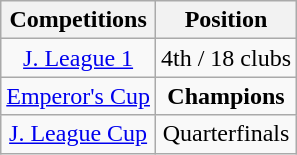<table class="wikitable" style="text-align:center;">
<tr>
<th>Competitions</th>
<th>Position</th>
</tr>
<tr>
<td><a href='#'>J. League 1</a></td>
<td>4th / 18 clubs</td>
</tr>
<tr>
<td><a href='#'>Emperor's Cup</a></td>
<td><strong>Champions</strong></td>
</tr>
<tr>
<td><a href='#'>J. League Cup</a></td>
<td>Quarterfinals</td>
</tr>
</table>
